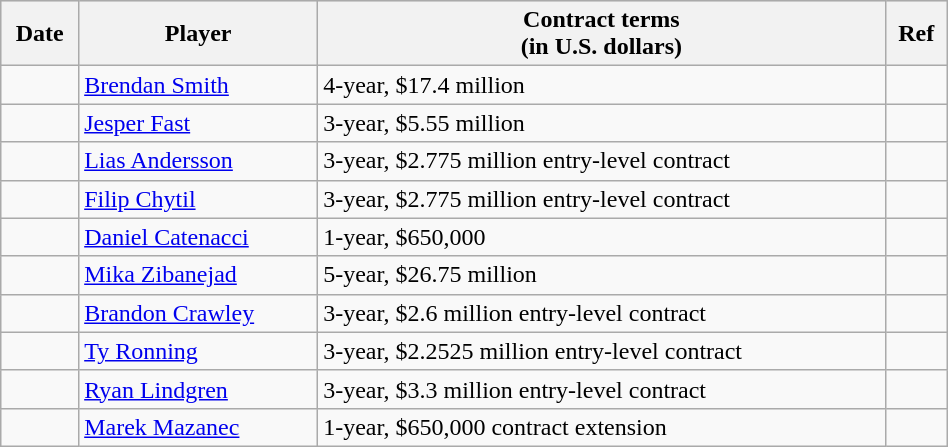<table class="wikitable" style="width:50%;">
<tr style="background:#ddd; text-align:center;">
<th>Date</th>
<th>Player</th>
<th>Contract terms<br>(in U.S. dollars)</th>
<th>Ref</th>
</tr>
<tr>
<td></td>
<td><a href='#'>Brendan Smith</a></td>
<td>4-year, $17.4 million</td>
<td></td>
</tr>
<tr>
<td></td>
<td><a href='#'>Jesper Fast</a></td>
<td>3-year, $5.55 million</td>
<td></td>
</tr>
<tr>
<td></td>
<td><a href='#'>Lias Andersson</a></td>
<td>3-year, $2.775 million entry-level contract</td>
<td></td>
</tr>
<tr>
<td></td>
<td><a href='#'>Filip Chytil</a></td>
<td>3-year, $2.775 million entry-level contract</td>
<td></td>
</tr>
<tr>
<td></td>
<td><a href='#'>Daniel Catenacci</a></td>
<td>1-year, $650,000</td>
<td></td>
</tr>
<tr>
<td></td>
<td><a href='#'>Mika Zibanejad</a></td>
<td>5-year, $26.75 million</td>
<td></td>
</tr>
<tr>
<td></td>
<td><a href='#'>Brandon Crawley</a></td>
<td>3-year, $2.6 million entry-level contract</td>
<td></td>
</tr>
<tr>
<td></td>
<td><a href='#'>Ty Ronning</a></td>
<td>3-year, $2.2525 million entry-level contract</td>
<td></td>
</tr>
<tr>
<td></td>
<td><a href='#'>Ryan Lindgren</a></td>
<td>3-year, $3.3 million entry-level contract</td>
<td></td>
</tr>
<tr>
<td></td>
<td><a href='#'>Marek Mazanec</a></td>
<td>1-year, $650,000 contract extension</td>
<td></td>
</tr>
</table>
